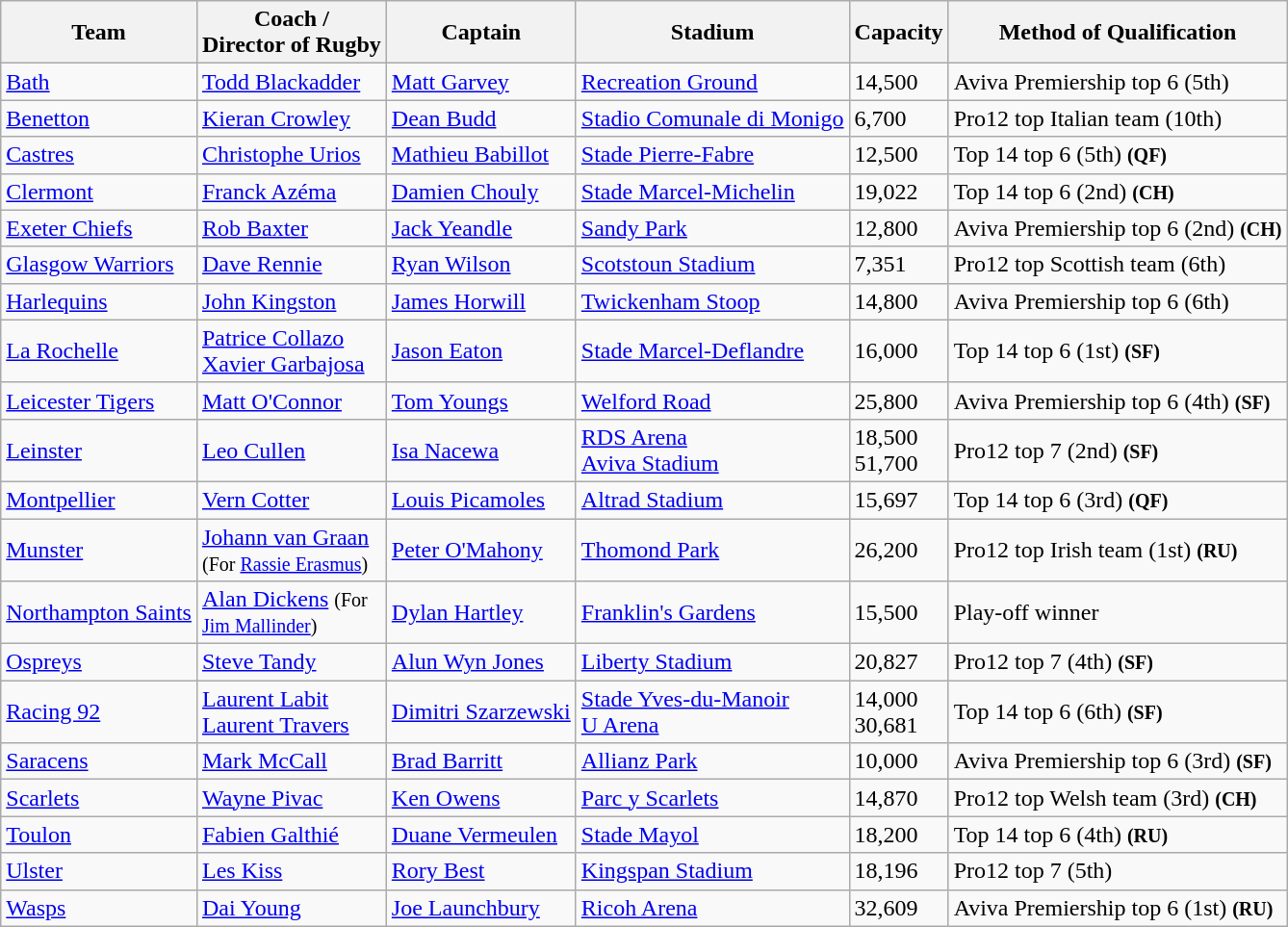<table class="wikitable sortable">
<tr>
<th>Team</th>
<th>Coach /<br>Director of Rugby</th>
<th>Captain</th>
<th>Stadium</th>
<th>Capacity</th>
<th>Method of Qualification</th>
</tr>
<tr>
<td> <a href='#'>Bath</a></td>
<td> <a href='#'>Todd Blackadder</a></td>
<td> <a href='#'>Matt Garvey</a></td>
<td><a href='#'>Recreation Ground</a></td>
<td>14,500</td>
<td>Aviva Premiership top 6 (5th)</td>
</tr>
<tr>
<td> <a href='#'>Benetton</a></td>
<td> <a href='#'>Kieran Crowley</a></td>
<td> <a href='#'>Dean Budd</a></td>
<td><a href='#'>Stadio Comunale di Monigo</a></td>
<td>6,700</td>
<td>Pro12 top Italian team (10th)</td>
</tr>
<tr>
<td> <a href='#'>Castres</a></td>
<td> <a href='#'>Christophe Urios</a></td>
<td> <a href='#'>Mathieu Babillot</a></td>
<td><a href='#'>Stade Pierre-Fabre</a></td>
<td>12,500</td>
<td>Top 14 top 6 (5th) <small><strong>(QF)</strong></small></td>
</tr>
<tr>
<td> <a href='#'>Clermont</a></td>
<td> <a href='#'>Franck Azéma</a></td>
<td> <a href='#'>Damien Chouly</a></td>
<td><a href='#'>Stade Marcel-Michelin</a></td>
<td>19,022</td>
<td>Top 14 top 6 (2nd) <small><strong>(CH)</strong></small></td>
</tr>
<tr>
<td> <a href='#'>Exeter Chiefs</a></td>
<td> <a href='#'>Rob Baxter</a></td>
<td> <a href='#'>Jack Yeandle</a></td>
<td><a href='#'>Sandy Park</a></td>
<td>12,800</td>
<td>Aviva Premiership top 6 (2nd) <small><strong>(CH)</strong></small></td>
</tr>
<tr>
<td> <a href='#'>Glasgow Warriors</a></td>
<td> <a href='#'>Dave Rennie</a></td>
<td> <a href='#'>Ryan Wilson</a></td>
<td><a href='#'>Scotstoun Stadium</a></td>
<td>7,351</td>
<td>Pro12 top Scottish team (6th)</td>
</tr>
<tr>
<td> <a href='#'>Harlequins</a></td>
<td> <a href='#'>John Kingston</a></td>
<td> <a href='#'>James Horwill</a></td>
<td><a href='#'>Twickenham Stoop</a></td>
<td>14,800</td>
<td>Aviva Premiership top 6 (6th)</td>
</tr>
<tr>
<td> <a href='#'>La Rochelle</a></td>
<td> <a href='#'>Patrice Collazo</a><br> <a href='#'>Xavier Garbajosa</a></td>
<td> <a href='#'>Jason Eaton</a></td>
<td><a href='#'>Stade Marcel-Deflandre</a></td>
<td>16,000</td>
<td>Top 14 top 6 (1st) <small><strong>(SF)</strong></small></td>
</tr>
<tr>
<td> <a href='#'>Leicester Tigers</a></td>
<td> <a href='#'>Matt O'Connor</a></td>
<td> <a href='#'>Tom Youngs</a></td>
<td><a href='#'>Welford Road</a></td>
<td>25,800</td>
<td>Aviva Premiership top 6 (4th) <small><strong>(SF)</strong></small></td>
</tr>
<tr>
<td> <a href='#'>Leinster</a></td>
<td> <a href='#'>Leo Cullen</a></td>
<td> <a href='#'>Isa Nacewa</a></td>
<td><a href='#'>RDS Arena</a><br><a href='#'>Aviva Stadium</a></td>
<td>18,500<br>51,700</td>
<td>Pro12 top 7 (2nd) <small><strong>(SF)</strong></small></td>
</tr>
<tr>
<td> <a href='#'>Montpellier</a></td>
<td> <a href='#'>Vern Cotter</a></td>
<td> <a href='#'>Louis Picamoles</a></td>
<td><a href='#'>Altrad Stadium</a></td>
<td>15,697</td>
<td>Top 14 top 6 (3rd) <small><strong>(QF)</strong></small></td>
</tr>
<tr>
<td> <a href='#'>Munster</a></td>
<td> <a href='#'>Johann van Graan</a><br><small>(For  <a href='#'>Rassie Erasmus</a>)</small></td>
<td> <a href='#'>Peter O'Mahony</a></td>
<td><a href='#'>Thomond Park</a></td>
<td>26,200</td>
<td>Pro12 top Irish team (1st) <small><strong>(RU)</strong></small></td>
</tr>
<tr>
<td> <a href='#'>Northampton Saints</a></td>
<td> <a href='#'>Alan Dickens</a> <small>(For<br> <a href='#'>Jim Mallinder</a>)</small> </td>
<td> <a href='#'>Dylan Hartley</a></td>
<td><a href='#'>Franklin's Gardens</a></td>
<td>15,500</td>
<td>Play-off winner</td>
</tr>
<tr>
<td> <a href='#'>Ospreys</a></td>
<td> <a href='#'>Steve Tandy</a></td>
<td> <a href='#'>Alun Wyn Jones</a></td>
<td><a href='#'>Liberty Stadium</a></td>
<td>20,827</td>
<td>Pro12 top 7 (4th) <small><strong>(SF)</strong></small></td>
</tr>
<tr>
<td> <a href='#'>Racing 92</a></td>
<td> <a href='#'>Laurent Labit</a><br> <a href='#'>Laurent Travers</a></td>
<td> <a href='#'>Dimitri Szarzewski</a></td>
<td><a href='#'>Stade Yves-du-Manoir</a><br><a href='#'>U Arena</a> </td>
<td>14,000<br>30,681</td>
<td>Top 14 top 6 (6th) <small><strong>(SF)</strong></small></td>
</tr>
<tr>
<td> <a href='#'>Saracens</a></td>
<td> <a href='#'>Mark McCall</a></td>
<td> <a href='#'>Brad Barritt</a></td>
<td><a href='#'>Allianz Park</a></td>
<td>10,000</td>
<td>Aviva Premiership top 6 (3rd) <small><strong>(SF)</strong></small></td>
</tr>
<tr>
<td> <a href='#'>Scarlets</a></td>
<td> <a href='#'>Wayne Pivac</a></td>
<td> <a href='#'>Ken Owens</a></td>
<td><a href='#'>Parc y Scarlets</a></td>
<td>14,870</td>
<td>Pro12 top Welsh team (3rd) <small><strong>(CH)</strong></small></td>
</tr>
<tr>
<td> <a href='#'>Toulon</a></td>
<td> <a href='#'>Fabien Galthié</a></td>
<td> <a href='#'>Duane Vermeulen</a></td>
<td><a href='#'>Stade Mayol</a></td>
<td>18,200</td>
<td>Top 14 top 6 (4th) <small><strong>(RU)</strong></small></td>
</tr>
<tr>
<td> <a href='#'>Ulster</a></td>
<td> <a href='#'>Les Kiss</a></td>
<td> <a href='#'>Rory Best</a></td>
<td><a href='#'>Kingspan Stadium</a></td>
<td>18,196</td>
<td>Pro12 top 7 (5th)</td>
</tr>
<tr>
<td> <a href='#'>Wasps</a></td>
<td> <a href='#'>Dai Young</a></td>
<td> <a href='#'>Joe Launchbury</a></td>
<td><a href='#'>Ricoh Arena</a></td>
<td>32,609</td>
<td>Aviva Premiership top 6 (1st) <small><strong>(RU)</strong></small></td>
</tr>
</table>
